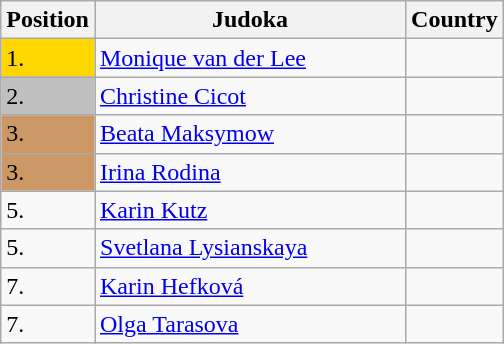<table class=wikitable>
<tr>
<th width=10>Position</th>
<th width=200>Judoka</th>
<th width=10>Country</th>
</tr>
<tr>
<td bgcolor=gold>1.</td>
<td><a href='#'>Monique van der Lee</a></td>
<td></td>
</tr>
<tr>
<td bgcolor="silver">2.</td>
<td><a href='#'>Christine Cicot</a></td>
<td></td>
</tr>
<tr>
<td bgcolor="CC9966">3.</td>
<td><a href='#'>Beata Maksymow</a></td>
<td></td>
</tr>
<tr>
<td bgcolor="CC9966">3.</td>
<td><a href='#'>Irina Rodina</a></td>
<td></td>
</tr>
<tr>
<td>5.</td>
<td><a href='#'>Karin Kutz</a></td>
<td></td>
</tr>
<tr>
<td>5.</td>
<td><a href='#'>Svetlana Lysianskaya</a></td>
<td></td>
</tr>
<tr>
<td>7.</td>
<td><a href='#'>Karin Hefková</a></td>
<td></td>
</tr>
<tr>
<td>7.</td>
<td><a href='#'>Olga Tarasova</a></td>
<td></td>
</tr>
</table>
